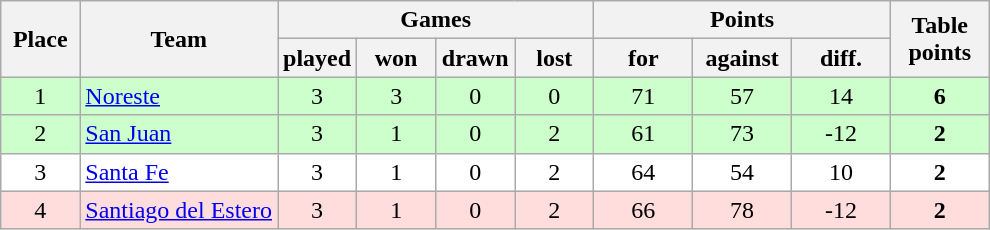<table class="wikitable">
<tr>
<th rowspan=2 width="8%">Place</th>
<th rowspan=2 width="20%">Team</th>
<th colspan=4 width="32%">Games</th>
<th colspan=3 width="30%">Points</th>
<th rowspan=2 width="10%">Table<br>points</th>
</tr>
<tr>
<th width="8%">played</th>
<th width="8%">won</th>
<th width="8%">drawn</th>
<th width="8%">lost</th>
<th width="10%">for</th>
<th width="10%">against</th>
<th width="10%">diff.</th>
</tr>
<tr align=center style="background: #ccffcc;">
<td>1</td>
<td align=left><a href='#'>Noreste</a></td>
<td>3</td>
<td>3</td>
<td>0</td>
<td>0</td>
<td>71</td>
<td>57</td>
<td>14</td>
<td><strong>6</strong></td>
</tr>
<tr align=center style="background: #ccffcc;">
<td>2</td>
<td align=left><a href='#'>San Juan</a></td>
<td>3</td>
<td>1</td>
<td>0</td>
<td>2</td>
<td>61</td>
<td>73</td>
<td>-12</td>
<td><strong>2</strong></td>
</tr>
<tr align=center style="background: #ffffff;">
<td>3</td>
<td align=left><a href='#'>Santa Fe</a></td>
<td>3</td>
<td>1</td>
<td>0</td>
<td>2</td>
<td>64</td>
<td>54</td>
<td>10</td>
<td><strong>2</strong></td>
</tr>
<tr align=center style="background: #ffdddd;">
<td>4</td>
<td align=left><a href='#'>Santiago del Estero</a></td>
<td>3</td>
<td>1</td>
<td>0</td>
<td>2</td>
<td>66</td>
<td>78</td>
<td>-12</td>
<td><strong>2</strong></td>
</tr>
</table>
